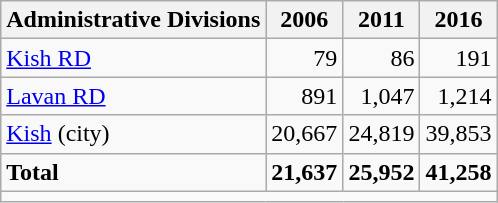<table class="wikitable">
<tr>
<th>Administrative Divisions</th>
<th>2006</th>
<th>2011</th>
<th>2016</th>
</tr>
<tr>
<td><a href='#'>Kish RD</a></td>
<td style="text-align: right;">79</td>
<td style="text-align: right;">86</td>
<td style="text-align: right;">191</td>
</tr>
<tr>
<td><a href='#'>Lavan RD</a></td>
<td style="text-align: right;">891</td>
<td style="text-align: right;">1,047</td>
<td style="text-align: right;">1,214</td>
</tr>
<tr>
<td><a href='#'>Kish</a> (city)</td>
<td style="text-align: right;">20,667</td>
<td style="text-align: right;">24,819</td>
<td style="text-align: right;">39,853</td>
</tr>
<tr>
<td><strong>Total</strong></td>
<td style="text-align: right;"><strong>21,637</strong></td>
<td style="text-align: right;"><strong>25,952</strong></td>
<td style="text-align: right;"><strong>41,258</strong></td>
</tr>
<tr>
<td colspan=4></td>
</tr>
</table>
